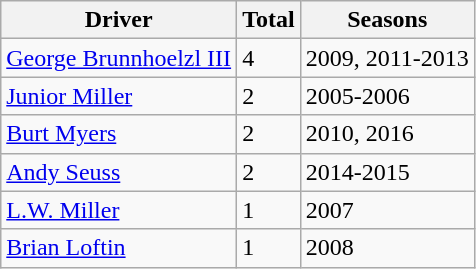<table class="wikitable">
<tr>
<th>Driver</th>
<th>Total</th>
<th>Seasons</th>
</tr>
<tr>
<td><a href='#'>George Brunnhoelzl III</a></td>
<td>4</td>
<td>2009, 2011-2013</td>
</tr>
<tr>
<td><a href='#'>Junior Miller</a></td>
<td>2</td>
<td>2005-2006</td>
</tr>
<tr>
<td><a href='#'>Burt Myers</a></td>
<td>2</td>
<td>2010, 2016</td>
</tr>
<tr>
<td><a href='#'>Andy Seuss</a></td>
<td>2</td>
<td>2014-2015</td>
</tr>
<tr>
<td><a href='#'>L.W. Miller</a></td>
<td>1</td>
<td>2007</td>
</tr>
<tr>
<td><a href='#'>Brian Loftin</a></td>
<td>1</td>
<td>2008</td>
</tr>
</table>
